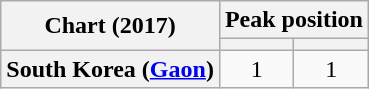<table class="wikitable sortable plainrowheaders" style="text-align:center">
<tr>
<th rowspan=2>Chart (2017)</th>
<th colspan=2>Peak position</th>
</tr>
<tr>
<th></th>
<th></th>
</tr>
<tr>
<th scope="row">South Korea (<a href='#'>Gaon</a>)</th>
<td>1</td>
<td>1</td>
</tr>
</table>
